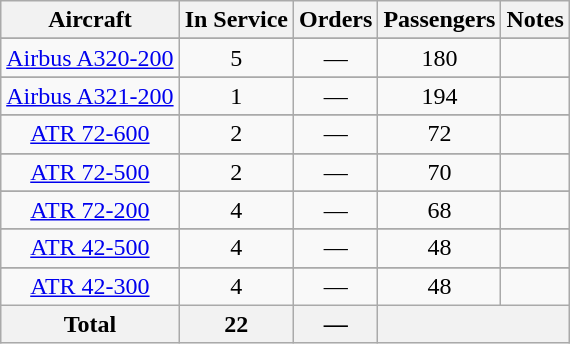<table class="wikitable" style="margin:0.5em auto; text-align:center">
<tr>
<th>Aircraft</th>
<th>In Service</th>
<th>Orders</th>
<th>Passengers</th>
<th>Notes</th>
</tr>
<tr>
</tr>
<tr>
<td><a href='#'>Airbus A320-200</a></td>
<td align="center">5</td>
<td align="center">—</td>
<td align="center">180</td>
<td></td>
</tr>
<tr>
</tr>
<tr>
<td><a href='#'>Airbus A321-200</a></td>
<td align="center">1</td>
<td align="center">—</td>
<td align="center">194</td>
<td></td>
</tr>
<tr>
</tr>
<tr>
<td><a href='#'>ATR 72-600</a></td>
<td align="center">2</td>
<td align="center">—</td>
<td align="center">72</td>
<td></td>
</tr>
<tr>
</tr>
<tr>
<td><a href='#'>ATR 72-500</a></td>
<td align="center">2</td>
<td align="center">—</td>
<td align="center">70</td>
<td></td>
</tr>
<tr>
</tr>
<tr>
<td><a href='#'>ATR 72-200</a></td>
<td align="center">4</td>
<td align="center">—</td>
<td align="center">68</td>
<td></td>
</tr>
<tr>
</tr>
<tr>
<td><a href='#'>ATR 42-500</a></td>
<td align="center">4</td>
<td align="center">—</td>
<td align="center">48</td>
<td></td>
</tr>
<tr>
</tr>
<tr>
<td><a href='#'>ATR 42-300</a></td>
<td align="center">4</td>
<td align="center">—</td>
<td align="center">48</td>
<td></td>
</tr>
<tr>
<th>Total</th>
<th>22</th>
<th>—</th>
<th colspan="3"></th>
</tr>
</table>
